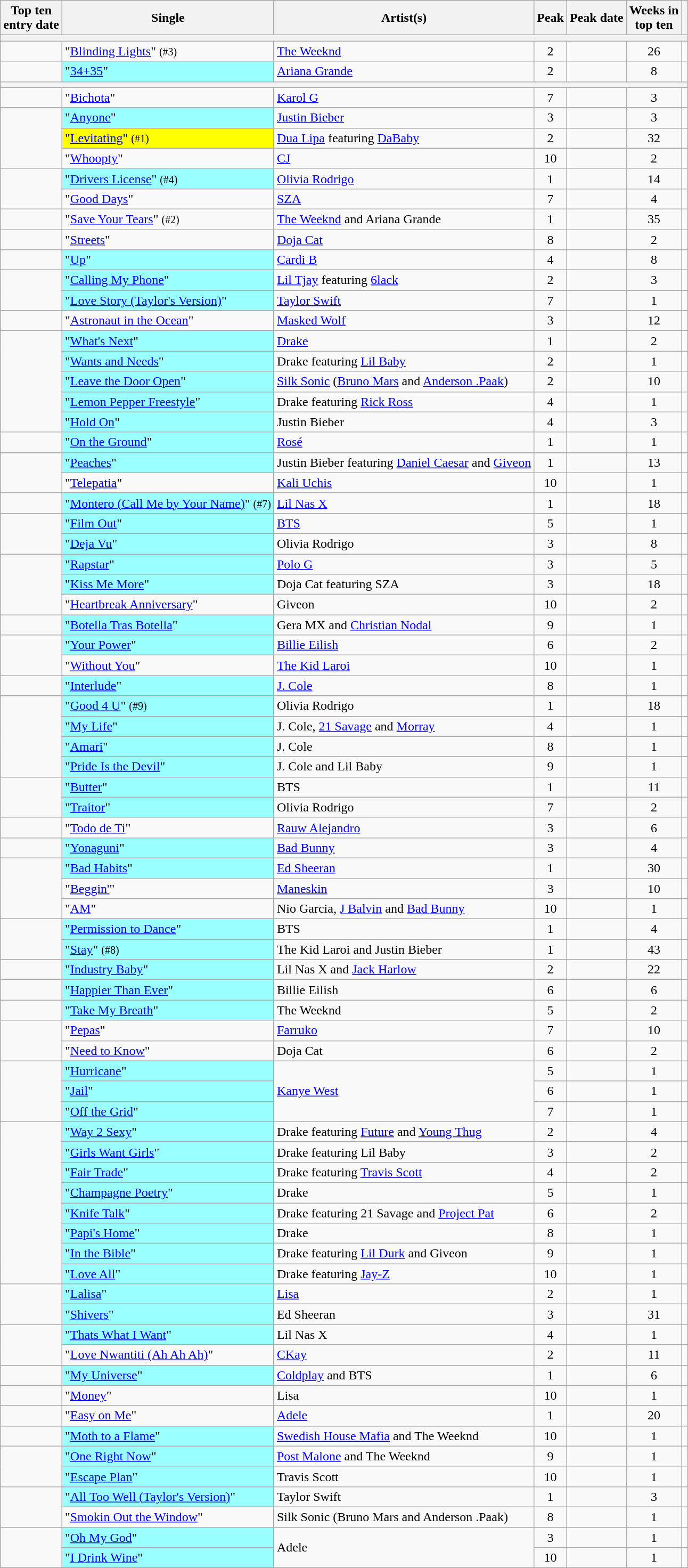<table class="wikitable sortable">
<tr>
<th>Top ten<br>entry date</th>
<th>Single</th>
<th>Artist(s)</th>
<th data-sort-type="number">Peak</th>
<th>Peak date</th>
<th data-sort-type="number">Weeks in<br>top ten</th>
<th></th>
</tr>
<tr>
<th colspan=7></th>
</tr>
<tr>
<td></td>
<td>"<a href='#'>Blinding Lights</a>" <small>(#3)</small></td>
<td><a href='#'>The Weeknd</a></td>
<td style="text-align:center;">2</td>
<td></td>
<td style="text-align:center;">26</td>
<td style="text-align:center;"> </td>
</tr>
<tr>
<td></td>
<td style= "background:#9ff;">"<a href='#'>34+35</a>" </td>
<td><a href='#'>Ariana Grande</a></td>
<td style="text-align:center;">2</td>
<td></td>
<td style="text-align:center;">8</td>
<td style="text-align:center;"> </td>
</tr>
<tr>
<th colspan=7></th>
</tr>
<tr>
<td></td>
<td>"<a href='#'>Bichota</a>"</td>
<td><a href='#'>Karol G</a></td>
<td style="text-align:center;">7</td>
<td></td>
<td style="text-align:center;">3</td>
<td style="text-align:center;"> </td>
</tr>
<tr>
<td rowspan=3></td>
<td style= "background:#9ff;">"<a href='#'>Anyone</a>" </td>
<td><a href='#'>Justin Bieber</a></td>
<td style="text-align:center;">3</td>
<td></td>
<td style="text-align:center;">3</td>
<td style="text-align:center;"></td>
</tr>
<tr>
<td style= "background:#FFFF00;">"<a href='#'>Levitating</a>"  <small>(#1)</small></td>
<td><a href='#'>Dua Lipa</a> featuring <a href='#'>DaBaby</a></td>
<td style="text-align:center;">2</td>
<td></td>
<td style="text-align:center;">32</td>
<td style="text-align:center;"> </td>
</tr>
<tr>
<td>"<a href='#'>Whoopty</a>"</td>
<td><a href='#'>CJ</a></td>
<td style="text-align:center;">10</td>
<td></td>
<td style="text-align:center;">2</td>
<td style="text-align:center;"></td>
</tr>
<tr>
<td rowspan=2></td>
<td style= "background:#9ff;">"<a href='#'>Drivers License</a>"  <small>(#4)</small></td>
<td><a href='#'>Olivia Rodrigo</a></td>
<td style="text-align:center;">1</td>
<td></td>
<td style="text-align:center;">14</td>
<td style="text-align:center;"></td>
</tr>
<tr>
<td>"<a href='#'>Good Days</a>"</td>
<td><a href='#'>SZA</a></td>
<td style="text-align:center;">7</td>
<td></td>
<td style="text-align:center;">4</td>
<td style="text-align:center;"> </td>
</tr>
<tr>
<td></td>
<td>"<a href='#'>Save Your Tears</a>" <small>(#2)</small></td>
<td><a href='#'>The Weeknd</a> and Ariana Grande</td>
<td style="text-align:center;">1</td>
<td></td>
<td style="text-align:center;">35</td>
<td style="text-align:center;"> </td>
</tr>
<tr>
<td></td>
<td>"<a href='#'>Streets</a>"</td>
<td><a href='#'>Doja Cat</a></td>
<td style="text-align:center;">8</td>
<td></td>
<td style="text-align:center;">2</td>
<td style="text-align:center;"></td>
</tr>
<tr>
<td></td>
<td style= "background:#9ff;">"<a href='#'>Up</a>" </td>
<td><a href='#'>Cardi B</a></td>
<td style="text-align:center;">4</td>
<td></td>
<td style="text-align:center;">8</td>
<td style="text-align:center;"></td>
</tr>
<tr>
<td rowspan=2></td>
<td style= "background:#9ff;">"<a href='#'>Calling My Phone</a>" </td>
<td><a href='#'>Lil Tjay</a> featuring <a href='#'>6lack</a></td>
<td style="text-align:center;">2</td>
<td></td>
<td style="text-align:center;">3</td>
<td style="text-align:center;"></td>
</tr>
<tr>
<td style= "background:#9ff;">"<a href='#'>Love Story (Taylor's Version)</a>" </td>
<td><a href='#'>Taylor Swift</a></td>
<td style="text-align:center;">7</td>
<td></td>
<td style="text-align:center;">1</td>
<td style="text-align:center;"></td>
</tr>
<tr>
<td></td>
<td>"<a href='#'>Astronaut in the Ocean</a>"</td>
<td><a href='#'>Masked Wolf</a></td>
<td style="text-align:center;">3</td>
<td></td>
<td style="text-align:center;">12</td>
<td style="text-align:center;"> </td>
</tr>
<tr>
<td rowspan=5></td>
<td style= "background:#9ff;">"<a href='#'>What's Next</a>" </td>
<td><a href='#'>Drake</a></td>
<td style="text-align:center;">1</td>
<td></td>
<td style="text-align:center;">2</td>
<td style="text-align:center;"></td>
</tr>
<tr>
<td style= "background:#9ff;">"<a href='#'>Wants and Needs</a>" </td>
<td>Drake featuring <a href='#'>Lil Baby</a></td>
<td style="text-align:center;">2</td>
<td></td>
<td style="text-align:center;">1</td>
<td style="text-align:center;"></td>
</tr>
<tr>
<td style= "background:#9ff;">"<a href='#'>Leave the Door Open</a>" </td>
<td><a href='#'>Silk Sonic</a> (<a href='#'>Bruno Mars</a> and <a href='#'>Anderson .Paak</a>)</td>
<td style="text-align:center;">2</td>
<td></td>
<td style="text-align:center;">10</td>
<td style="text-align:center;"> </td>
</tr>
<tr>
<td style= "background:#9ff;">"<a href='#'>Lemon Pepper Freestyle</a>" </td>
<td>Drake featuring <a href='#'>Rick Ross</a></td>
<td style="text-align:center;">4</td>
<td></td>
<td style="text-align:center;">1</td>
<td style="text-align:center;"></td>
</tr>
<tr>
<td style= "background:#9ff;">"<a href='#'>Hold On</a>" </td>
<td>Justin Bieber</td>
<td style="text-align:center;">4</td>
<td></td>
<td style="text-align:center;">3</td>
<td style="text-align:center;"> </td>
</tr>
<tr>
<td></td>
<td style= "background:#9ff;">"<a href='#'>On the Ground</a>" </td>
<td><a href='#'>Rosé</a></td>
<td style="text-align:center;">1</td>
<td></td>
<td style="text-align:center;">1</td>
<td style="text-align:center;"></td>
</tr>
<tr>
<td rowspan=2></td>
<td style= "background:#9ff;">"<a href='#'>Peaches</a>" </td>
<td>Justin Bieber featuring <a href='#'>Daniel Caesar</a> and <a href='#'>Giveon</a></td>
<td style="text-align:center;">1</td>
<td></td>
<td style="text-align:center;">13</td>
<td style="text-align:center;"></td>
</tr>
<tr>
<td>"<a href='#'>Telepatia</a>"</td>
<td><a href='#'>Kali Uchis</a></td>
<td style="text-align:center;">10</td>
<td></td>
<td style="text-align:center;">1</td>
<td style="text-align:center;"></td>
</tr>
<tr>
<td></td>
<td style= "background:#9ff;">"<a href='#'>Montero (Call Me by Your Name)</a>"  <small>(#7)</small></td>
<td><a href='#'>Lil Nas X</a></td>
<td style="text-align:center;">1</td>
<td></td>
<td style="text-align:center;">18</td>
<td style="text-align:center;"> </td>
</tr>
<tr>
<td rowspan=2></td>
<td style= "background:#9ff;">"<a href='#'>Film Out</a>" </td>
<td><a href='#'>BTS</a></td>
<td style="text-align:center;">5</td>
<td></td>
<td style="text-align:center;">1</td>
<td style="text-align:center;"></td>
</tr>
<tr>
<td style= "background:#9ff;">"<a href='#'>Deja Vu</a>" </td>
<td>Olivia Rodrigo</td>
<td style="text-align:center;">3</td>
<td></td>
<td style="text-align:center;">8</td>
<td style="text-align:center;"> </td>
</tr>
<tr>
<td rowspan=3></td>
<td style= "background:#9ff;">"<a href='#'>Rapstar</a>" </td>
<td><a href='#'>Polo G</a></td>
<td style="text-align:center;">3</td>
<td></td>
<td style="text-align:center;">5</td>
<td style="text-align:center;"></td>
</tr>
<tr>
<td style= "background:#9ff;">"<a href='#'>Kiss Me More</a>" </td>
<td>Doja Cat featuring SZA</td>
<td style="text-align:center;">3</td>
<td></td>
<td style="text-align:center;">18</td>
<td style="text-align:center;"> </td>
</tr>
<tr>
<td>"<a href='#'>Heartbreak Anniversary</a>"</td>
<td>Giveon</td>
<td style="text-align:center;">10</td>
<td></td>
<td style="text-align:center;">2</td>
<td style="text-align:center;"></td>
</tr>
<tr>
<td></td>
<td style= "background:#9ff;">"<a href='#'>Botella Tras Botella</a>" </td>
<td>Gera MX and <a href='#'>Christian Nodal</a></td>
<td style="text-align:center;">9</td>
<td></td>
<td style="text-align:center;">1</td>
<td style="text-align:center;"></td>
</tr>
<tr>
<td rowspan=2></td>
<td style= "background:#9ff;">"<a href='#'>Your Power</a>" </td>
<td><a href='#'>Billie Eilish</a></td>
<td style="text-align:center;">6</td>
<td></td>
<td style="text-align:center;">2</td>
<td style="text-align:center;"></td>
</tr>
<tr>
<td>"<a href='#'>Without You</a>"</td>
<td><a href='#'>The Kid Laroi</a></td>
<td style="text-align:center;">10</td>
<td></td>
<td style="text-align:center;">1</td>
<td style="text-align:center;"></td>
</tr>
<tr>
<td></td>
<td style= "background:#9ff;">"<a href='#'>Interlude</a>" </td>
<td><a href='#'>J. Cole</a></td>
<td style="text-align:center;">8</td>
<td></td>
<td style="text-align:center;">1</td>
<td style="text-align:center;"></td>
</tr>
<tr>
<td rowspan=4></td>
<td style= "background:#9ff;">"<a href='#'>Good 4 U</a>"  <small>(#9)</small></td>
<td>Olivia Rodrigo</td>
<td style="text-align:center;">1</td>
<td></td>
<td style="text-align:center;">18</td>
<td style="text-align:center;"></td>
</tr>
<tr>
<td style= "background:#9ff;">"<a href='#'>My Life</a>" </td>
<td>J. Cole, <a href='#'>21 Savage</a> and <a href='#'>Morray</a></td>
<td style="text-align:center;">4</td>
<td></td>
<td style="text-align:center;">1</td>
<td style="text-align:center;"></td>
</tr>
<tr>
<td style= "background:#9ff;">"<a href='#'>Amari</a>" </td>
<td>J. Cole</td>
<td style="text-align:center;">8</td>
<td></td>
<td style="text-align:center;">1</td>
<td style="text-align:center;"></td>
</tr>
<tr>
<td style= "background:#9ff;">"<a href='#'>Pride Is the Devil</a>" </td>
<td>J. Cole and Lil Baby</td>
<td style="text-align:center;">9</td>
<td></td>
<td style="text-align:center;">1</td>
<td style="text-align:center;"></td>
</tr>
<tr>
<td rowspan=2></td>
<td style= "background:#9ff;">"<a href='#'>Butter</a>" </td>
<td>BTS</td>
<td style="text-align:center;">1</td>
<td></td>
<td style="text-align:center;">11</td>
<td style="text-align:center;"></td>
</tr>
<tr>
<td style= "background:#9ff;">"<a href='#'>Traitor</a>" </td>
<td>Olivia Rodrigo</td>
<td style="text-align:center;">7</td>
<td></td>
<td style="text-align:center;">2</td>
<td style="text-align:center;"></td>
</tr>
<tr>
<td></td>
<td>"<a href='#'>Todo de Ti</a>"</td>
<td><a href='#'>Rauw Alejandro</a></td>
<td style="text-align:center;">3</td>
<td></td>
<td style="text-align:center;">6</td>
<td style="text-align:center;"></td>
</tr>
<tr>
<td></td>
<td style= "background:#9ff;">"<a href='#'>Yonaguni</a>" </td>
<td><a href='#'>Bad Bunny</a></td>
<td style="text-align:center;">3</td>
<td></td>
<td style="text-align:center;">4</td>
<td style="text-align:center;"></td>
</tr>
<tr>
<td rowspan=3></td>
<td style= "background:#9ff;">"<a href='#'>Bad Habits</a>" </td>
<td><a href='#'>Ed Sheeran</a></td>
<td style="text-align:center;">1</td>
<td></td>
<td style="text-align:center;">30</td>
<td style="text-align:center;"> </td>
</tr>
<tr>
<td>"<a href='#'>Beggin'</a>"</td>
<td><a href='#'>Maneskin</a></td>
<td style="text-align:center;">3</td>
<td></td>
<td style="text-align:center;">10</td>
<td style="text-align:center;"> </td>
</tr>
<tr>
<td>"<a href='#'>AM</a>"</td>
<td>Nio Garcia, <a href='#'>J Balvin</a> and <a href='#'>Bad Bunny</a></td>
<td style="text-align:center;">10</td>
<td></td>
<td style="text-align:center;">1</td>
<td style="text-align:center;"></td>
</tr>
<tr>
<td rowspan=2></td>
<td style= "background:#9ff;">"<a href='#'>Permission to Dance</a>" </td>
<td>BTS</td>
<td style="text-align:center;">1</td>
<td></td>
<td style="text-align:center;">4</td>
<td style="text-align:center;"></td>
</tr>
<tr>
<td style= "background:#9ff;">"<a href='#'>Stay</a>"  <small>(#8)</small></td>
<td>The Kid Laroi and Justin Bieber</td>
<td style="text-align:center;">1</td>
<td></td>
<td style="text-align:center;">43</td>
<td style="text-align:center;"> </td>
</tr>
<tr>
<td></td>
<td style= "background:#9ff;">"<a href='#'>Industry Baby</a>" </td>
<td>Lil Nas X and <a href='#'>Jack Harlow</a></td>
<td style="text-align:center;">2</td>
<td></td>
<td style="text-align:center;">22</td>
<td style="text-align:center;"> </td>
</tr>
<tr>
<td></td>
<td style= "background:#9ff;">"<a href='#'>Happier Than Ever</a>" </td>
<td>Billie Eilish</td>
<td style="text-align:center;">6</td>
<td></td>
<td style="text-align:center;">6</td>
<td style="text-align:center;"></td>
</tr>
<tr>
<td></td>
<td style= "background:#9ff;">"<a href='#'>Take My Breath</a>" </td>
<td>The Weeknd</td>
<td style="text-align:center;">5</td>
<td></td>
<td style="text-align:center;">2</td>
<td style="text-align:center;"></td>
</tr>
<tr>
<td rowspan=2></td>
<td>"<a href='#'>Pepas</a>"</td>
<td><a href='#'>Farruko</a></td>
<td style="text-align:center;">7</td>
<td></td>
<td style="text-align:center;">10</td>
<td style="text-align:center;"> </td>
</tr>
<tr>
<td>"<a href='#'>Need to Know</a>"</td>
<td>Doja Cat</td>
<td style="text-align:center;">6</td>
<td></td>
<td style="text-align:center;">2</td>
<td style="text-align:center;"> </td>
</tr>
<tr>
<td rowspan=3></td>
<td style= "background:#9ff;">"<a href='#'>Hurricane</a>" </td>
<td rowspan=3><a href='#'>Kanye West</a></td>
<td style="text-align:center;">5</td>
<td></td>
<td style="text-align:center;">1</td>
<td style="text-align:center;"></td>
</tr>
<tr>
<td style= "background:#9ff;">"<a href='#'>Jail</a>" </td>
<td style="text-align:center;">6</td>
<td></td>
<td style="text-align:center;">1</td>
<td style="text-align:center;"></td>
</tr>
<tr>
<td style= "background:#9ff;">"<a href='#'>Off the Grid</a>" </td>
<td style="text-align:center;">7</td>
<td></td>
<td style="text-align:center;">1</td>
<td style="text-align:center;"></td>
</tr>
<tr>
<td rowspan=8></td>
<td style= "background:#9ff;">"<a href='#'>Way 2 Sexy</a>" </td>
<td>Drake featuring <a href='#'>Future</a> and <a href='#'>Young Thug</a></td>
<td style="text-align:center;">2</td>
<td></td>
<td style="text-align:center;">4</td>
<td style="text-align:center;"></td>
</tr>
<tr>
<td style= "background:#9ff;">"<a href='#'>Girls Want Girls</a>" </td>
<td>Drake featuring Lil Baby</td>
<td style="text-align:center;">3</td>
<td></td>
<td style="text-align:center;">2</td>
<td style="text-align:center;"></td>
</tr>
<tr>
<td style= "background:#9ff;">"<a href='#'>Fair Trade</a>" </td>
<td>Drake featuring <a href='#'>Travis Scott</a></td>
<td style="text-align:center;">4</td>
<td></td>
<td style="text-align:center;">2</td>
<td style="text-align:center;"></td>
</tr>
<tr>
<td style= "background:#9ff;">"<a href='#'>Champagne Poetry</a>" </td>
<td>Drake</td>
<td style="text-align:center;">5</td>
<td></td>
<td style="text-align:center;">1</td>
<td style="text-align:center;"></td>
</tr>
<tr>
<td style= "background:#9ff;">"<a href='#'>Knife Talk</a>" </td>
<td>Drake featuring 21 Savage and <a href='#'>Project Pat</a></td>
<td style="text-align:center;">6</td>
<td></td>
<td style="text-align:center;">2</td>
<td style="text-align:center;"></td>
</tr>
<tr>
<td style= "background:#9ff;">"<a href='#'>Papi's Home</a>" </td>
<td>Drake</td>
<td style="text-align:center;">8</td>
<td></td>
<td style="text-align:center;">1</td>
<td style="text-align:center;"></td>
</tr>
<tr>
<td style= "background:#9ff;">"<a href='#'>In the Bible</a>" </td>
<td>Drake featuring <a href='#'>Lil Durk</a> and Giveon</td>
<td style="text-align:center;">9</td>
<td></td>
<td style="text-align:center;">1</td>
<td style="text-align:center;"></td>
</tr>
<tr>
<td style= "background:#9ff;">"<a href='#'>Love All</a>" </td>
<td>Drake featuring <a href='#'>Jay-Z</a></td>
<td style="text-align:center;">10</td>
<td></td>
<td style="text-align:center;">1</td>
<td style="text-align:center;"></td>
</tr>
<tr>
<td rowspan=2></td>
<td style= "background:#9ff;">"<a href='#'>Lalisa</a>" </td>
<td><a href='#'>Lisa</a></td>
<td style="text-align:center;">2</td>
<td></td>
<td style="text-align:center;">1</td>
<td style="text-align:center;"></td>
</tr>
<tr>
<td style= "background:#9ff;">"<a href='#'>Shivers</a>" </td>
<td>Ed Sheeran</td>
<td style="text-align:center;">3</td>
<td></td>
<td style="text-align:center;">31</td>
<td style="text-align:center;"> </td>
</tr>
<tr>
<td rowspan=2></td>
<td style= "background:#9ff;">"<a href='#'>Thats What I Want</a>" </td>
<td>Lil Nas X</td>
<td style="text-align:center;">4</td>
<td></td>
<td style="text-align:center;">1</td>
<td style="text-align:center;"></td>
</tr>
<tr>
<td>"<a href='#'>Love Nwantiti (Ah Ah Ah)</a>"</td>
<td><a href='#'>CKay</a></td>
<td style="text-align:center;">2</td>
<td></td>
<td style="text-align:center;">11</td>
<td style="text-align:center;"> </td>
</tr>
<tr>
<td></td>
<td style= "background:#9ff;">"<a href='#'>My Universe</a>" </td>
<td><a href='#'>Coldplay</a> and BTS</td>
<td style="text-align:center;">1</td>
<td></td>
<td style="text-align:center;">6</td>
<td style="text-align:center;"></td>
</tr>
<tr>
<td></td>
<td>"<a href='#'>Money</a>"</td>
<td>Lisa</td>
<td style="text-align:center;">10</td>
<td></td>
<td style="text-align:center;">1</td>
<td style="text-align:center;"></td>
</tr>
<tr>
<td></td>
<td>"<a href='#'>Easy on Me</a>"</td>
<td><a href='#'>Adele</a></td>
<td style="text-align:center;">1</td>
<td></td>
<td style="text-align:center;">20</td>
<td style="text-align:center;"></td>
</tr>
<tr>
<td></td>
<td style= "background:#9ff;">"<a href='#'>Moth to a Flame</a>" </td>
<td><a href='#'>Swedish House Mafia</a> and The Weeknd</td>
<td style="text-align:center;">10</td>
<td></td>
<td style="text-align:center;">1</td>
<td style="text-align:center;"></td>
</tr>
<tr>
<td rowspan=2></td>
<td style= "background:#9ff;">"<a href='#'>One Right Now</a>" </td>
<td><a href='#'>Post Malone</a> and The Weeknd</td>
<td style="text-align:center;">9</td>
<td></td>
<td style="text-align:center;">1</td>
<td style="text-align:center;"></td>
</tr>
<tr>
<td style= "background:#9ff;">"<a href='#'>Escape Plan</a>" </td>
<td>Travis Scott</td>
<td style="text-align:center;">10</td>
<td></td>
<td style="text-align:center;">1</td>
<td style="text-align:center;"></td>
</tr>
<tr>
<td rowspan=2></td>
<td style= "background:#9ff;">"<a href='#'>All Too Well (Taylor's Version)</a>" </td>
<td>Taylor Swift</td>
<td style="text-align:center;">1</td>
<td></td>
<td style="text-align:center;">3</td>
<td style="text-align:center;"></td>
</tr>
<tr>
<td>"<a href='#'>Smokin Out the Window</a>"</td>
<td>Silk Sonic (Bruno Mars and Anderson .Paak)</td>
<td style="text-align:center;">8</td>
<td></td>
<td style="text-align:center;">1</td>
<td style="text-align:center;"></td>
</tr>
<tr>
<td rowspan=2></td>
<td style= "background:#9ff;">"<a href='#'>Oh My God</a>" </td>
<td rowspan=2>Adele</td>
<td style="text-align:center;">3</td>
<td></td>
<td style="text-align:center;">1</td>
<td style="text-align:center;"></td>
</tr>
<tr>
<td style= "background:#9ff;">"<a href='#'>I Drink Wine</a>" </td>
<td style="text-align:center;">10</td>
<td></td>
<td style="text-align:center;">1</td>
<td style="text-align:center;"></td>
</tr>
</table>
